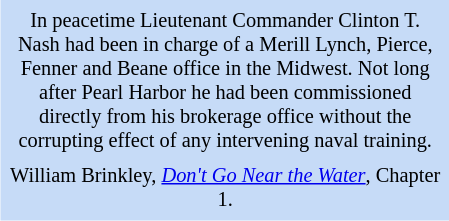<table class="toccolours" style="float: right; margin-left: 0em; margin-right: 1em; font-size: 85%; background:#c6dbf7; color:black; width:22em; max-width:40%" cellspacing="5">
<tr>
<td align="center">In peacetime Lieutenant Commander Clinton T. Nash had been in charge of a Merill Lynch, Pierce, Fenner and Beane office in the Midwest. Not long after Pearl Harbor he had been commissioned directly from his brokerage office without the corrupting effect of any intervening naval training.</td>
</tr>
<tr>
<td align="center">William Brinkley, <em><a href='#'>Don't Go Near the Water</a></em>, Chapter 1.</td>
</tr>
</table>
